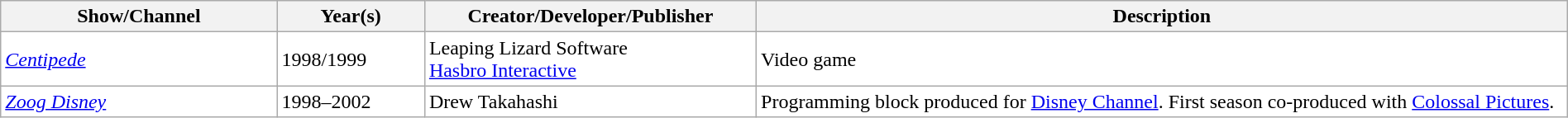<table class="wikitable sortable" style="width:100%; background:#fff;">
<tr>
<th style="width:15%;">Show/Channel</th>
<th style="width:8%;">Year(s)</th>
<th style="width:18%;">Creator/Developer/Publisher</th>
<th style="width:44%;">Description</th>
</tr>
<tr>
<td><em><a href='#'>Centipede</a></em></td>
<td>1998/1999</td>
<td>Leaping Lizard Software<br><a href='#'>Hasbro Interactive</a></td>
<td>Video game</td>
</tr>
<tr>
<td><em><a href='#'>Zoog Disney</a></em></td>
<td>1998–2002</td>
<td>Drew Takahashi</td>
<td>Programming block produced for <a href='#'>Disney Channel</a>. First season co-produced with <a href='#'>Colossal Pictures</a>.</td>
</tr>
</table>
